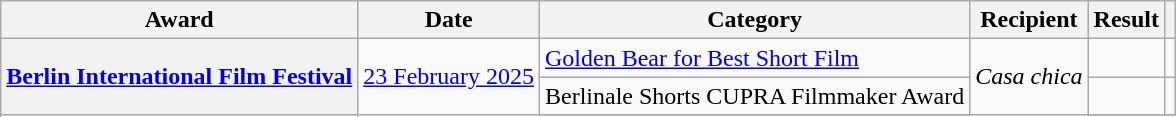<table class="wikitable sortable plainrowheaders">
<tr>
<th>Award</th>
<th>Date</th>
<th>Category</th>
<th>Recipient</th>
<th>Result</th>
<th></th>
</tr>
<tr>
<th scope="row" rowspan=3><a href='#'>Berlin International Film Festival</a></th>
<td rowspan=3><a href='#'>23 February 2025</a></td>
<td><a href='#'>Golden Bear for Best Short Film</a></td>
<td rowspan="3"><em>Casa chica</em></td>
<td></td>
<td align="center" rowspan="1"></td>
</tr>
<tr>
<td>Berlinale Shorts CUPRA Filmmaker Award</td>
<td></td>
<td align="center" rowspan="1"></td>
</tr>
<tr>
</tr>
</table>
